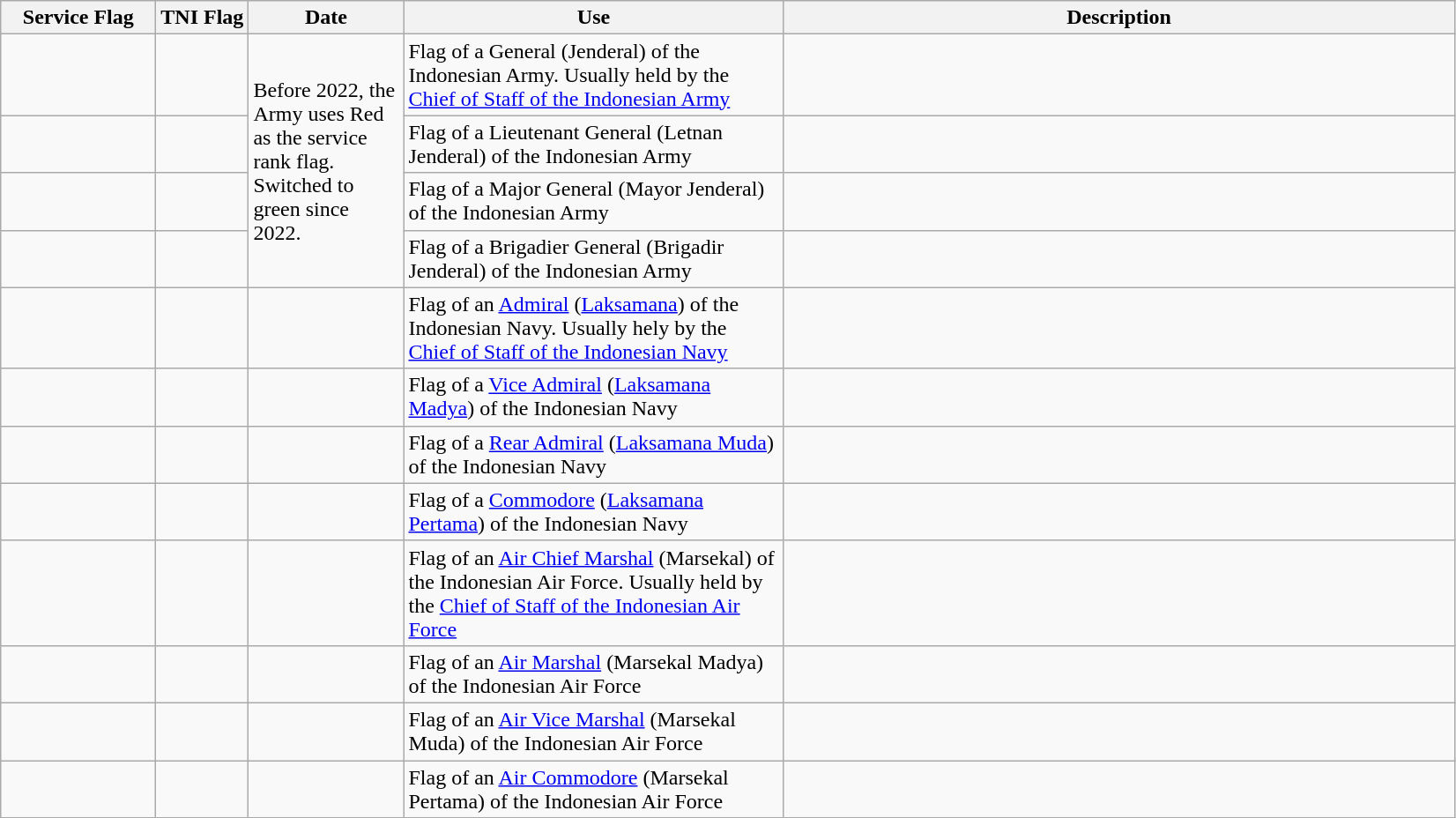<table class="wikitable">
<tr>
<th style="width:110px;">Service Flag</th>
<th>TNI Flag</th>
<th style="width:110px;">Date</th>
<th style="width:280px;">Use</th>
<th style="width:500px;">Description</th>
</tr>
<tr>
<td align="center"></td>
<td align="center"></td>
<td rowspan="4">Before 2022, the Army uses Red as the service rank flag. Switched to green since 2022.</td>
<td>Flag of a General (Jenderal) of the Indonesian Army. Usually held by the <a href='#'>Chief of Staff of the Indonesian Army</a></td>
<td></td>
</tr>
<tr>
<td align="center"></td>
<td align="center"></td>
<td>Flag of a Lieutenant General (Letnan Jenderal) of the Indonesian Army</td>
<td></td>
</tr>
<tr>
<td align="center"></td>
<td align="center"></td>
<td>Flag of a Major General (Mayor Jenderal) of the Indonesian Army</td>
<td></td>
</tr>
<tr>
<td align="center"></td>
<td align="center"></td>
<td>Flag of a Brigadier General (Brigadir Jenderal) of the Indonesian Army</td>
<td></td>
</tr>
<tr>
<td align="center"></td>
<td align="center"></td>
<td></td>
<td>Flag of an <a href='#'>Admiral</a> (<a href='#'>Laksamana</a>) of the Indonesian Navy. Usually hely by the <a href='#'>Chief of Staff of the Indonesian Navy</a></td>
<td></td>
</tr>
<tr>
<td align="center"></td>
<td align="center"></td>
<td></td>
<td>Flag of a <a href='#'>Vice Admiral</a> (<a href='#'>Laksamana Madya</a>) of the Indonesian Navy</td>
<td></td>
</tr>
<tr>
<td align="center"></td>
<td align="center"></td>
<td></td>
<td>Flag of a <a href='#'>Rear Admiral</a> (<a href='#'>Laksamana Muda</a>) of the Indonesian Navy</td>
<td></td>
</tr>
<tr>
<td align="center"></td>
<td align="center"></td>
<td></td>
<td>Flag of a <a href='#'>Commodore</a> (<a href='#'>Laksamana Pertama</a>) of the Indonesian Navy</td>
<td></td>
</tr>
<tr>
<td align="center"></td>
<td align="center"></td>
<td></td>
<td>Flag of an <a href='#'>Air Chief Marshal</a> (Marsekal) of the Indonesian Air Force. Usually held by the <a href='#'>Chief of Staff of the Indonesian Air Force</a></td>
<td></td>
</tr>
<tr>
<td align="center"></td>
<td align="center"></td>
<td></td>
<td>Flag of an <a href='#'>Air Marshal</a> (Marsekal Madya) of the Indonesian Air Force</td>
<td></td>
</tr>
<tr>
<td align="center"></td>
<td align="center"></td>
<td></td>
<td>Flag of an <a href='#'>Air Vice Marshal</a> (Marsekal Muda) of the Indonesian Air Force</td>
<td></td>
</tr>
<tr>
<td align="center"></td>
<td align="center"></td>
<td></td>
<td>Flag of an <a href='#'>Air Commodore</a> (Marsekal Pertama) of the Indonesian Air Force</td>
<td></td>
</tr>
</table>
